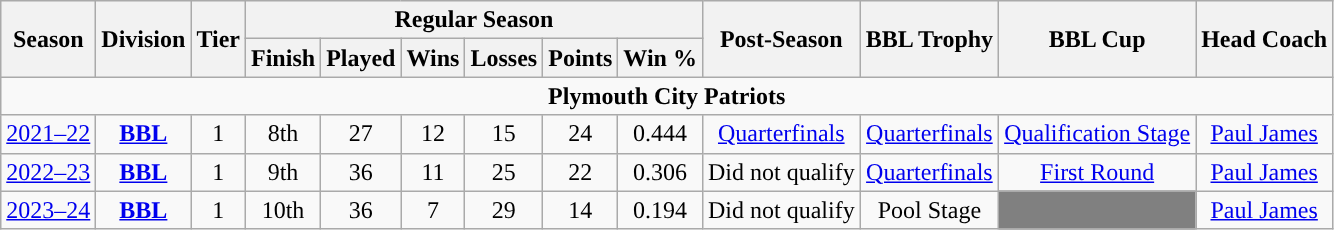<table class="wikitable" style="font-size:100%;">
<tr bgcolor="#efefef">
<th rowspan="2">Season</th>
<th rowspan="2">Division</th>
<th rowspan="2">Tier</th>
<th colspan="6">Regular Season</th>
<th rowspan="2">Post-Season</th>
<th rowspan="2">BBL Trophy</th>
<th rowspan="2">BBL Cup</th>
<th rowspan="2">Head Coach</th>
</tr>
<tr>
<th>Finish</th>
<th>Played</th>
<th>Wins</th>
<th>Losses</th>
<th>Points</th>
<th>Win %</th>
</tr>
<tr>
<td colspan="13" align="center"><strong>Plymouth City Patriots</strong></td>
</tr>
<tr>
<td style="text-align:center;"><a href='#'>2021–22</a></td>
<td style="text-align:center;"><strong><a href='#'>BBL</a></strong></td>
<td style="text-align:center;">1</td>
<td style="text-align:center;">8th</td>
<td style="text-align:center;">27</td>
<td style="text-align:center;">12</td>
<td style="text-align:center;">15</td>
<td style="text-align:center;">24</td>
<td style="text-align:center;">0.444</td>
<td style="text-align:center;"><a href='#'>Quarterfinals</a></td>
<td style="text-align:center;"><a href='#'>Quarterfinals</a></td>
<td style="text-align:center;"><a href='#'>Qualification Stage</a></td>
<td style="text-align:center;"><a href='#'>Paul James</a></td>
</tr>
<tr>
<td style="text-align:center;"><a href='#'>2022–23</a></td>
<td style="text-align:center;"><strong><a href='#'>BBL</a></strong></td>
<td style="text-align:center;">1</td>
<td style="text-align:center;">9th</td>
<td style="text-align:center;">36</td>
<td style="text-align:center;">11</td>
<td style="text-align:center;">25</td>
<td style="text-align:center;">22</td>
<td style="text-align:center;">0.306</td>
<td style="text-align:center;">Did not qualify</td>
<td style="text-align:center;"><a href='#'>Quarterfinals</a></td>
<td style="text-align:center;"><a href='#'>First Round</a></td>
<td style="text-align:center;"><a href='#'>Paul James</a></td>
</tr>
<tr>
<td style="text-align:center;"><a href='#'>2023–24</a></td>
<td style="text-align:center;"><strong><a href='#'>BBL</a></strong></td>
<td style="text-align:center;">1</td>
<td style="text-align:center;">10th</td>
<td style="text-align:center;">36</td>
<td style="text-align:center;">7</td>
<td style="text-align:center;">29</td>
<td style="text-align:center;">14</td>
<td style="text-align:center;">0.194</td>
<td style="text-align:center;">Did not qualify</td>
<td style="text-align:center;">Pool Stage</td>
<td style="text-align:center;"bgcolor=grey></td>
<td style="text-align:center;"><a href='#'>Paul James</a></td>
</tr>
</table>
